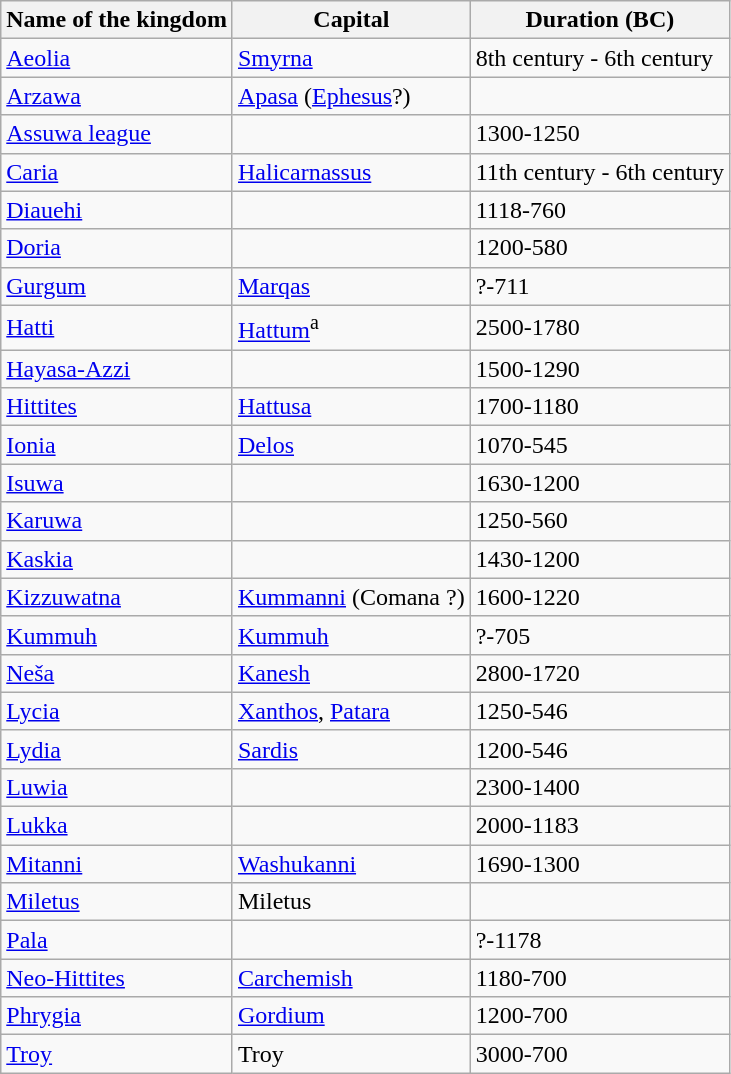<table class="sortable wikitable">
<tr>
<th>Name of the kingdom</th>
<th>Capital</th>
<th>Duration (BC)</th>
</tr>
<tr>
<td><a href='#'>Aeolia</a></td>
<td><a href='#'>Smyrna</a></td>
<td>8th century - 6th century</td>
</tr>
<tr>
<td><a href='#'>Arzawa</a></td>
<td><a href='#'>Apasa</a> (<a href='#'>Ephesus</a>?)</td>
<td></td>
</tr>
<tr>
<td><a href='#'>Assuwa league</a></td>
<td></td>
<td>1300-1250</td>
</tr>
<tr>
<td><a href='#'>Caria</a></td>
<td><a href='#'>Halicarnassus</a></td>
<td>11th century - 6th century</td>
</tr>
<tr>
<td><a href='#'>Diauehi</a></td>
<td></td>
<td>1118-760</td>
</tr>
<tr>
<td><a href='#'>Doria</a></td>
<td></td>
<td>1200-580</td>
</tr>
<tr>
<td><a href='#'>Gurgum</a></td>
<td><a href='#'>Marqas</a></td>
<td>?-711</td>
</tr>
<tr>
<td><a href='#'>Hatti</a></td>
<td><a href='#'>Hattum</a><sup>a</sup></td>
<td>2500-1780</td>
</tr>
<tr>
<td><a href='#'>Hayasa-Azzi</a></td>
<td></td>
<td>1500-1290</td>
</tr>
<tr>
<td><a href='#'>Hittites</a></td>
<td><a href='#'>Hattusa</a></td>
<td>1700-1180</td>
</tr>
<tr>
<td><a href='#'>Ionia</a></td>
<td><a href='#'>Delos</a></td>
<td>1070-545</td>
</tr>
<tr>
<td><a href='#'>Isuwa</a></td>
<td></td>
<td>1630-1200</td>
</tr>
<tr>
<td><a href='#'>Karuwa</a></td>
<td></td>
<td>1250-560</td>
</tr>
<tr>
<td><a href='#'>Kaskia</a></td>
<td></td>
<td>1430-1200</td>
</tr>
<tr>
<td><a href='#'>Kizzuwatna</a></td>
<td><a href='#'>Kummanni</a> (Comana ?)</td>
<td>1600-1220</td>
</tr>
<tr>
<td><a href='#'>Kummuh</a></td>
<td><a href='#'>Kummuh</a></td>
<td>?-705</td>
</tr>
<tr>
<td><a href='#'>Neša</a></td>
<td><a href='#'>Kanesh</a></td>
<td>2800-1720</td>
</tr>
<tr>
<td><a href='#'>Lycia</a></td>
<td><a href='#'>Xanthos</a>, <a href='#'>Patara</a></td>
<td>1250-546</td>
</tr>
<tr>
<td><a href='#'>Lydia</a></td>
<td><a href='#'>Sardis</a></td>
<td>1200-546</td>
</tr>
<tr>
<td><a href='#'>Luwia</a></td>
<td></td>
<td>2300-1400</td>
</tr>
<tr>
<td><a href='#'>Lukka</a></td>
<td></td>
<td>2000-1183</td>
</tr>
<tr>
<td><a href='#'>Mitanni</a></td>
<td><a href='#'>Washukanni</a></td>
<td>1690-1300</td>
</tr>
<tr>
<td><a href='#'>Miletus</a></td>
<td>Miletus</td>
<td></td>
</tr>
<tr>
<td><a href='#'>Pala</a></td>
<td></td>
<td>?-1178</td>
</tr>
<tr>
<td><a href='#'>Neo-Hittites</a></td>
<td><a href='#'>Carchemish</a></td>
<td>1180-700</td>
</tr>
<tr>
<td><a href='#'>Phrygia</a></td>
<td><a href='#'>Gordium</a></td>
<td>1200-700</td>
</tr>
<tr>
<td><a href='#'>Troy</a></td>
<td>Troy</td>
<td>3000-700</td>
</tr>
</table>
